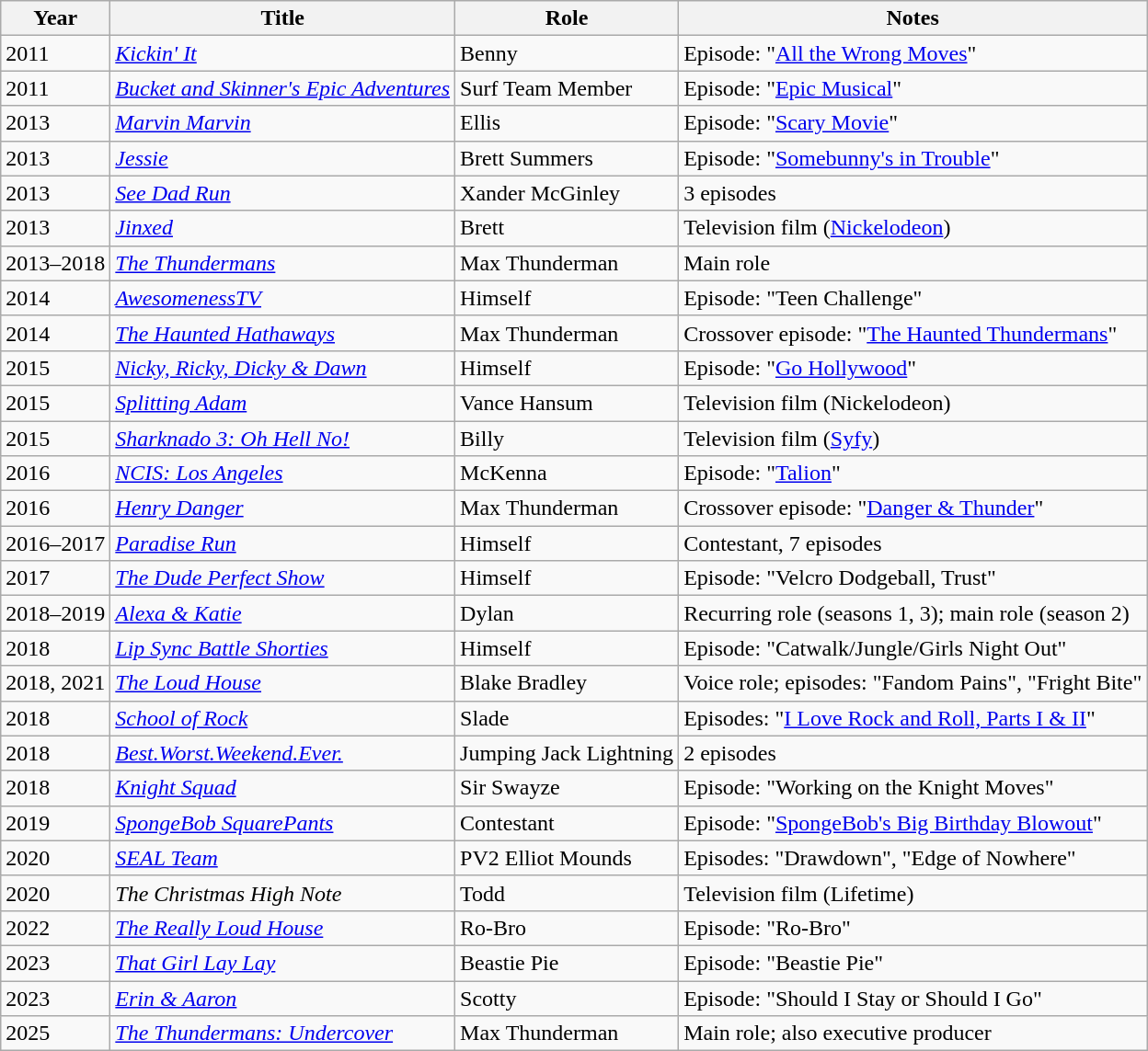<table class="wikitable">
<tr>
<th>Year</th>
<th>Title</th>
<th>Role</th>
<th class="unsortable">Notes</th>
</tr>
<tr>
<td>2011</td>
<td><em><a href='#'>Kickin' It</a></em></td>
<td>Benny</td>
<td>Episode: "<a href='#'>All the Wrong Moves</a>"</td>
</tr>
<tr>
<td>2011</td>
<td><em><a href='#'>Bucket and Skinner's Epic Adventures</a></em></td>
<td>Surf Team Member</td>
<td>Episode: "<a href='#'>Epic Musical</a>"</td>
</tr>
<tr>
<td>2013</td>
<td><em><a href='#'>Marvin Marvin</a></em></td>
<td>Ellis</td>
<td>Episode: "<a href='#'>Scary Movie</a>"</td>
</tr>
<tr>
<td>2013</td>
<td><em><a href='#'>Jessie</a></em></td>
<td>Brett Summers</td>
<td>Episode: "<a href='#'>Somebunny's in Trouble</a>"</td>
</tr>
<tr>
<td>2013</td>
<td><em><a href='#'>See Dad Run</a></em></td>
<td>Xander McGinley</td>
<td>3 episodes</td>
</tr>
<tr>
<td>2013</td>
<td><em><a href='#'>Jinxed</a></em></td>
<td>Brett</td>
<td>Television film (<a href='#'>Nickelodeon</a>)</td>
</tr>
<tr>
<td>2013–2018</td>
<td><em><a href='#'>The Thundermans</a></em></td>
<td>Max Thunderman</td>
<td>Main role</td>
</tr>
<tr>
<td>2014</td>
<td><em><a href='#'>AwesomenessTV</a></em></td>
<td>Himself</td>
<td>Episode: "Teen Challenge"</td>
</tr>
<tr>
<td>2014</td>
<td><em><a href='#'>The Haunted Hathaways</a></em></td>
<td>Max Thunderman</td>
<td>Crossover episode: "<a href='#'>The Haunted Thundermans</a>"</td>
</tr>
<tr>
<td>2015</td>
<td><em><a href='#'>Nicky, Ricky, Dicky & Dawn</a></em></td>
<td>Himself</td>
<td>Episode: "<a href='#'>Go Hollywood</a>"</td>
</tr>
<tr>
<td>2015</td>
<td><em><a href='#'>Splitting Adam</a></em></td>
<td>Vance Hansum</td>
<td>Television film (Nickelodeon)</td>
</tr>
<tr>
<td>2015</td>
<td><em><a href='#'>Sharknado 3: Oh Hell No!</a></em></td>
<td>Billy</td>
<td>Television film (<a href='#'>Syfy</a>)</td>
</tr>
<tr>
<td>2016</td>
<td><em><a href='#'>NCIS: Los Angeles</a></em></td>
<td>McKenna</td>
<td>Episode: "<a href='#'>Talion</a>"</td>
</tr>
<tr>
<td>2016</td>
<td><em><a href='#'>Henry Danger</a></em></td>
<td>Max Thunderman</td>
<td>Crossover episode: "<a href='#'>Danger & Thunder</a>"</td>
</tr>
<tr>
<td>2016–2017</td>
<td><em><a href='#'>Paradise Run</a></em></td>
<td>Himself</td>
<td>Contestant, 7 episodes</td>
</tr>
<tr>
<td>2017</td>
<td><em><a href='#'>The Dude Perfect Show</a></em></td>
<td>Himself</td>
<td>Episode: "Velcro Dodgeball, Trust"</td>
</tr>
<tr>
<td>2018–2019</td>
<td><em><a href='#'>Alexa & Katie</a></em></td>
<td>Dylan</td>
<td>Recurring role (seasons 1, 3); main role (season 2)</td>
</tr>
<tr>
<td>2018</td>
<td><em><a href='#'>Lip Sync Battle Shorties</a></em></td>
<td>Himself</td>
<td>Episode: "Catwalk/Jungle/Girls Night Out"</td>
</tr>
<tr>
<td>2018, 2021</td>
<td><em><a href='#'>The Loud House</a></em></td>
<td>Blake Bradley</td>
<td>Voice role; episodes: "Fandom Pains", "Fright Bite"</td>
</tr>
<tr>
<td>2018</td>
<td><em><a href='#'>School of Rock</a></em></td>
<td>Slade</td>
<td>Episodes: "<a href='#'>I Love Rock and Roll, Parts I & II</a>"</td>
</tr>
<tr>
<td>2018</td>
<td><em><a href='#'>Best.Worst.Weekend.Ever.</a></em></td>
<td>Jumping Jack Lightning</td>
<td>2 episodes</td>
</tr>
<tr>
<td>2018</td>
<td><em><a href='#'>Knight Squad</a></em></td>
<td>Sir Swayze</td>
<td>Episode: "Working on the Knight Moves"</td>
</tr>
<tr>
<td>2019</td>
<td><em><a href='#'>SpongeBob SquarePants</a></em></td>
<td>Contestant</td>
<td>Episode: "<a href='#'>SpongeBob's Big Birthday Blowout</a>"</td>
</tr>
<tr>
<td>2020</td>
<td><em><a href='#'>SEAL Team</a></em></td>
<td>PV2 Elliot Mounds</td>
<td>Episodes: "Drawdown", "Edge of Nowhere"</td>
</tr>
<tr>
<td>2020</td>
<td><em>The Christmas High Note</em></td>
<td>Todd</td>
<td>Television film (Lifetime)</td>
</tr>
<tr>
<td>2022</td>
<td><em><a href='#'>The Really Loud House</a></em></td>
<td>Ro-Bro</td>
<td>Episode: "Ro-Bro"</td>
</tr>
<tr>
<td>2023</td>
<td><em><a href='#'>That Girl Lay Lay</a></em></td>
<td>Beastie Pie</td>
<td>Episode: "Beastie Pie"</td>
</tr>
<tr>
<td>2023</td>
<td><em><a href='#'>Erin & Aaron</a></em></td>
<td>Scotty</td>
<td>Episode: "Should I Stay or Should I Go"</td>
</tr>
<tr>
<td>2025</td>
<td><em><a href='#'>The Thundermans: Undercover</a></em></td>
<td>Max Thunderman</td>
<td>Main role; also executive producer</td>
</tr>
</table>
